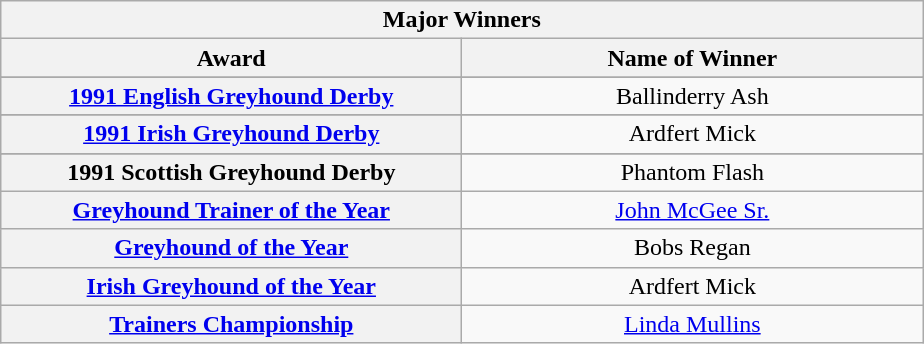<table class="wikitable">
<tr>
<th colspan="2">Major Winners</th>
</tr>
<tr>
<th width=300>Award</th>
<th width=300>Name of Winner</th>
</tr>
<tr>
</tr>
<tr align=center>
<th><a href='#'>1991 English Greyhound Derby</a></th>
<td>Ballinderry Ash </td>
</tr>
<tr>
</tr>
<tr align=center>
<th><a href='#'>1991 Irish Greyhound Derby</a></th>
<td>Ardfert Mick </td>
</tr>
<tr>
</tr>
<tr align=center>
<th>1991 Scottish Greyhound Derby</th>
<td>Phantom Flash </td>
</tr>
<tr align=center>
<th><a href='#'>Greyhound Trainer of the Year</a></th>
<td><a href='#'>John McGee Sr.</a></td>
</tr>
<tr align=center>
<th><a href='#'>Greyhound of the Year</a></th>
<td>Bobs Regan</td>
</tr>
<tr align=center>
<th><a href='#'>Irish Greyhound of the Year</a></th>
<td>Ardfert Mick</td>
</tr>
<tr align=center>
<th><a href='#'>Trainers Championship</a></th>
<td><a href='#'>Linda Mullins</a></td>
</tr>
</table>
